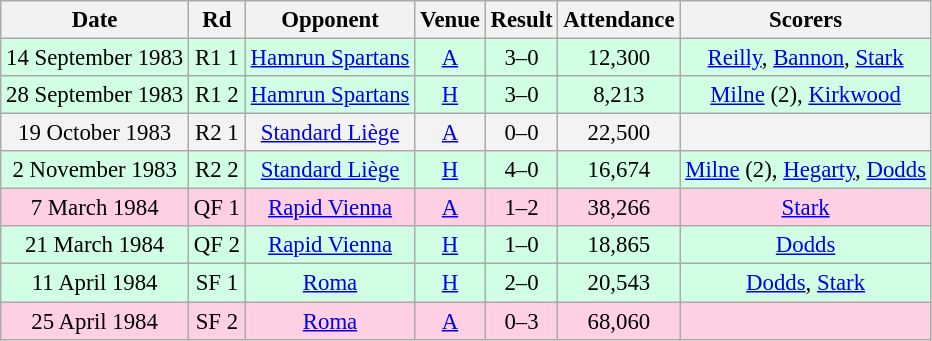<table class="wikitable sortable" style="font-size:95%; text-align:center">
<tr>
<th>Date</th>
<th>Rd</th>
<th>Opponent</th>
<th>Venue</th>
<th>Result</th>
<th>Attendance</th>
<th>Scorers</th>
</tr>
<tr bgcolor = "#d0ffe3">
<td>14 September 1983</td>
<td>R1 1</td>
<td><a href='#'>Hamrun Spartans</a></td>
<td><a href='#'>A</a></td>
<td>3–0</td>
<td>12,300</td>
<td><a href='#'>Reilly</a>, <a href='#'>Bannon</a>, <a href='#'>Stark</a></td>
</tr>
<tr bgcolor = "#d0ffe3">
<td>28 September 1983</td>
<td>R1 2</td>
<td><a href='#'>Hamrun Spartans</a></td>
<td><a href='#'>H</a></td>
<td>3–0</td>
<td>8,213</td>
<td><a href='#'>Milne</a> (2), <a href='#'>Kirkwood</a></td>
</tr>
<tr bgcolor = "#f3f3f3">
<td>19 October 1983</td>
<td>R2 1</td>
<td><a href='#'>Standard Liège</a></td>
<td><a href='#'>A</a></td>
<td>0–0</td>
<td>22,500</td>
<td></td>
</tr>
<tr bgcolor = "#d0ffe3">
<td>2 November 1983</td>
<td>R2 2</td>
<td><a href='#'>Standard Liège</a></td>
<td><a href='#'>H</a></td>
<td>4–0</td>
<td>16,674</td>
<td><a href='#'>Milne</a> (2), <a href='#'>Hegarty</a>, <a href='#'>Dodds</a></td>
</tr>
<tr bgcolor = "#ffd0e3">
<td>7 March 1984</td>
<td>QF 1</td>
<td><a href='#'>Rapid Vienna</a></td>
<td><a href='#'>A</a></td>
<td>1–2</td>
<td>38,266</td>
<td><a href='#'>Stark</a></td>
</tr>
<tr bgcolor = "#d0ffe3">
<td>21 March 1984</td>
<td>QF 2</td>
<td><a href='#'>Rapid Vienna</a></td>
<td><a href='#'>H</a></td>
<td>1–0</td>
<td>18,865</td>
<td><a href='#'>Dodds</a></td>
</tr>
<tr bgcolor = "#d0ffe3">
<td>11 April 1984</td>
<td>SF 1</td>
<td><a href='#'>Roma</a></td>
<td><a href='#'>H</a></td>
<td>2–0</td>
<td>20,543</td>
<td><a href='#'>Dodds</a>, <a href='#'>Stark</a></td>
</tr>
<tr bgcolor = "#ffd0e3">
<td>25 April 1984</td>
<td>SF 2</td>
<td><a href='#'>Roma</a></td>
<td><a href='#'>A</a></td>
<td>0–3</td>
<td>68,060</td>
<td></td>
</tr>
</table>
